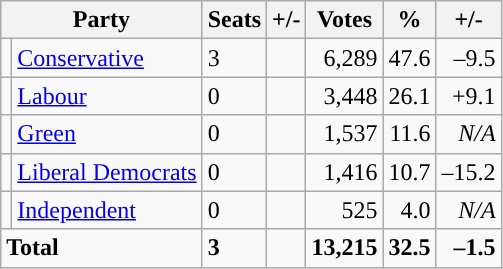<table class="wikitable sortable">
<tr>
<th colspan="2">Party</th>
<th>Seats</th>
<th>+/-</th>
<th>Votes</th>
<th>%</th>
<th>+/-</th>
</tr>
<tr>
<td style="background-color: "></td>
<td><a href='#'>Conservative</a></td>
<td>3</td>
<td></td>
<td style="text-align:right;">6,289</td>
<td style="text-align:right;">47.6</td>
<td style="text-align:right;">–9.5</td>
</tr>
<tr>
<td style="background-color: "></td>
<td><a href='#'>Labour</a></td>
<td>0</td>
<td></td>
<td style="text-align:right;">3,448</td>
<td style="text-align:right;">26.1</td>
<td style="text-align:right;">+9.1</td>
</tr>
<tr>
<td style="background-color: "></td>
<td><a href='#'>Green</a></td>
<td>0</td>
<td></td>
<td style="text-align:right;">1,537</td>
<td style="text-align:right;">11.6</td>
<td style="text-align:right;"><em>N/A</em></td>
</tr>
<tr>
<td style="background-color: "></td>
<td><a href='#'>Liberal Democrats</a></td>
<td>0</td>
<td></td>
<td style="text-align:right;">1,416</td>
<td style="text-align:right;">10.7</td>
<td style="text-align:right;">–15.2</td>
</tr>
<tr>
<td style="background-color: "></td>
<td><a href='#'>Independent</a></td>
<td>0</td>
<td></td>
<td style="text-align:right;">525</td>
<td style="text-align:right;">4.0</td>
<td style="text-align:right;"><em>N/A</em></td>
</tr>
<tr>
<td colspan="2"><strong>Total</strong></td>
<td><strong>3</strong></td>
<td></td>
<td style="text-align:right;"><strong>13,215</strong></td>
<td style="text-align:right;"><strong>32.5</strong></td>
<td style="text-align:right;"><strong>–1.5</strong></td>
</tr>
</table>
